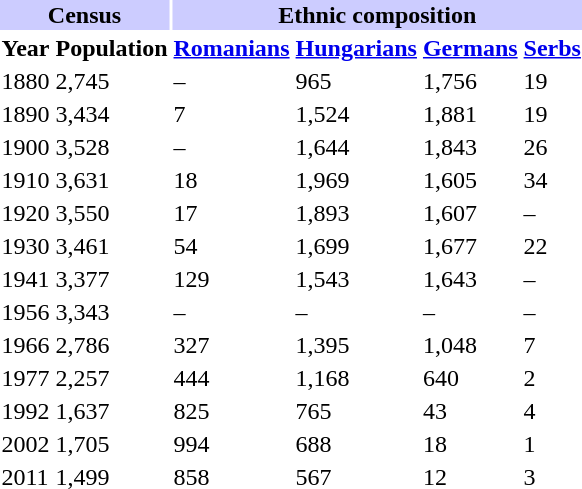<table class="toccolours">
<tr>
<th align="center" colspan="2" style="background:#ccccff;">Census</th>
<th align="center" colspan="4" style="background:#ccccff;">Ethnic composition</th>
</tr>
<tr>
<th>Year</th>
<th>Population</th>
<th><a href='#'>Romanians</a></th>
<th><a href='#'>Hungarians</a></th>
<th><a href='#'>Germans</a></th>
<th><a href='#'>Serbs</a></th>
</tr>
<tr>
<td>1880</td>
<td>2,745</td>
<td>–</td>
<td>965</td>
<td>1,756</td>
<td>19</td>
</tr>
<tr>
<td>1890</td>
<td>3,434</td>
<td>7</td>
<td>1,524</td>
<td>1,881</td>
<td>19</td>
</tr>
<tr>
<td>1900</td>
<td>3,528</td>
<td>–</td>
<td>1,644</td>
<td>1,843</td>
<td>26</td>
</tr>
<tr>
<td>1910</td>
<td>3,631</td>
<td>18</td>
<td>1,969</td>
<td>1,605</td>
<td>34</td>
</tr>
<tr>
<td>1920</td>
<td>3,550</td>
<td>17</td>
<td>1,893</td>
<td>1,607</td>
<td>–</td>
</tr>
<tr>
<td>1930</td>
<td>3,461</td>
<td>54</td>
<td>1,699</td>
<td>1,677</td>
<td>22</td>
</tr>
<tr>
<td>1941</td>
<td>3,377</td>
<td>129</td>
<td>1,543</td>
<td>1,643</td>
<td>–</td>
</tr>
<tr>
<td>1956</td>
<td>3,343</td>
<td>–</td>
<td>–</td>
<td>–</td>
<td>–</td>
</tr>
<tr>
<td>1966</td>
<td>2,786</td>
<td>327</td>
<td>1,395</td>
<td>1,048</td>
<td>7</td>
</tr>
<tr>
<td>1977</td>
<td>2,257</td>
<td>444</td>
<td>1,168</td>
<td>640</td>
<td>2</td>
</tr>
<tr>
<td>1992</td>
<td>1,637</td>
<td>825</td>
<td>765</td>
<td>43</td>
<td>4</td>
</tr>
<tr>
<td>2002</td>
<td>1,705</td>
<td>994</td>
<td>688</td>
<td>18</td>
<td>1</td>
</tr>
<tr>
<td>2011</td>
<td>1,499</td>
<td>858</td>
<td>567</td>
<td>12</td>
<td>3</td>
</tr>
</table>
